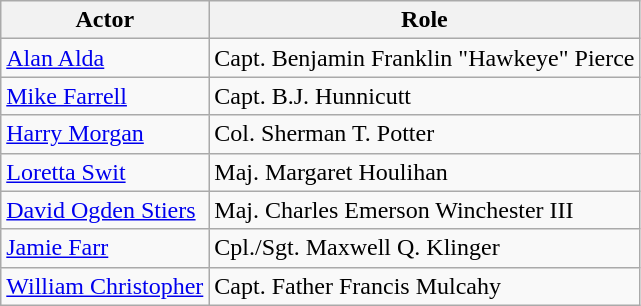<table class="wikitable">
<tr>
<th>Actor</th>
<th>Role</th>
</tr>
<tr>
<td><a href='#'>Alan Alda</a></td>
<td>Capt. Benjamin Franklin "Hawkeye" Pierce</td>
</tr>
<tr>
<td><a href='#'>Mike Farrell</a></td>
<td>Capt. B.J. Hunnicutt</td>
</tr>
<tr>
<td><a href='#'>Harry Morgan</a></td>
<td>Col. Sherman T. Potter</td>
</tr>
<tr>
<td><a href='#'>Loretta Swit</a></td>
<td>Maj. Margaret Houlihan</td>
</tr>
<tr>
<td><a href='#'>David Ogden Stiers</a></td>
<td>Maj. Charles Emerson Winchester III</td>
</tr>
<tr>
<td><a href='#'>Jamie Farr</a></td>
<td>Cpl./Sgt. Maxwell Q. Klinger</td>
</tr>
<tr>
<td><a href='#'>William Christopher</a></td>
<td>Capt. Father Francis Mulcahy</td>
</tr>
</table>
